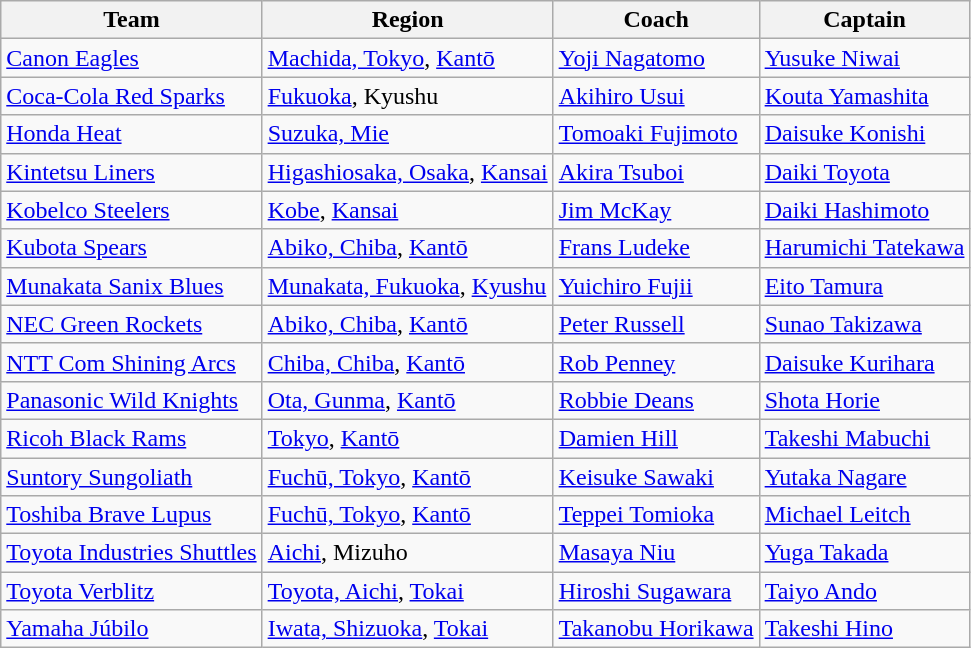<table class = "wikitable">
<tr>
<th>Team</th>
<th>Region</th>
<th>Coach</th>
<th>Captain</th>
</tr>
<tr>
<td><a href='#'>Canon Eagles</a></td>
<td><a href='#'>Machida, Tokyo</a>, <a href='#'>Kantō</a></td>
<td> <a href='#'>Yoji Nagatomo</a></td>
<td> <a href='#'>Yusuke Niwai</a></td>
</tr>
<tr>
<td><a href='#'>Coca-Cola Red Sparks</a></td>
<td><a href='#'>Fukuoka</a>, Kyushu</td>
<td> <a href='#'>Akihiro Usui</a></td>
<td> <a href='#'>Kouta Yamashita</a></td>
</tr>
<tr>
<td><a href='#'>Honda Heat</a></td>
<td><a href='#'>Suzuka, Mie</a></td>
<td> <a href='#'>Tomoaki Fujimoto</a></td>
<td> <a href='#'>Daisuke Konishi</a></td>
</tr>
<tr>
<td><a href='#'>Kintetsu Liners</a></td>
<td><a href='#'>Higashiosaka, Osaka</a>, <a href='#'>Kansai</a></td>
<td> <a href='#'>Akira Tsuboi</a></td>
<td> <a href='#'>Daiki Toyota</a></td>
</tr>
<tr>
<td><a href='#'>Kobelco Steelers</a></td>
<td><a href='#'>Kobe</a>, <a href='#'>Kansai</a></td>
<td> <a href='#'>Jim McKay</a></td>
<td> <a href='#'>Daiki Hashimoto</a></td>
</tr>
<tr>
<td><a href='#'>Kubota Spears</a></td>
<td><a href='#'>Abiko, Chiba</a>, <a href='#'>Kantō</a></td>
<td> <a href='#'>Frans Ludeke</a></td>
<td> <a href='#'>Harumichi Tatekawa</a></td>
</tr>
<tr>
<td><a href='#'>Munakata Sanix Blues</a></td>
<td><a href='#'>Munakata, Fukuoka</a>, <a href='#'>Kyushu</a></td>
<td> <a href='#'>Yuichiro Fujii</a></td>
<td> <a href='#'>Eito Tamura</a></td>
</tr>
<tr>
<td><a href='#'>NEC Green Rockets</a></td>
<td><a href='#'>Abiko, Chiba</a>, <a href='#'>Kantō</a></td>
<td> <a href='#'>Peter Russell</a></td>
<td> <a href='#'>Sunao Takizawa</a></td>
</tr>
<tr>
<td><a href='#'>NTT Com Shining Arcs</a></td>
<td><a href='#'>Chiba, Chiba</a>, <a href='#'>Kantō</a></td>
<td> <a href='#'>Rob Penney</a></td>
<td> <a href='#'>Daisuke Kurihara</a></td>
</tr>
<tr>
<td><a href='#'>Panasonic Wild Knights</a></td>
<td><a href='#'>Ota, Gunma</a>, <a href='#'>Kantō</a></td>
<td> <a href='#'>Robbie Deans</a></td>
<td> <a href='#'>Shota Horie</a></td>
</tr>
<tr>
<td><a href='#'>Ricoh Black Rams</a></td>
<td><a href='#'>Tokyo</a>, <a href='#'>Kantō</a></td>
<td> <a href='#'>Damien Hill</a></td>
<td> <a href='#'>Takeshi Mabuchi</a></td>
</tr>
<tr>
<td><a href='#'>Suntory Sungoliath</a></td>
<td><a href='#'>Fuchū, Tokyo</a>, <a href='#'>Kantō</a></td>
<td> <a href='#'>Keisuke Sawaki</a></td>
<td> <a href='#'>Yutaka Nagare</a></td>
</tr>
<tr>
<td><a href='#'>Toshiba Brave Lupus</a></td>
<td><a href='#'>Fuchū, Tokyo</a>, <a href='#'>Kantō</a></td>
<td> <a href='#'>Teppei Tomioka</a></td>
<td> <a href='#'>Michael Leitch</a></td>
</tr>
<tr>
<td><a href='#'>Toyota Industries Shuttles</a></td>
<td><a href='#'>Aichi</a>, Mizuho</td>
<td> <a href='#'>Masaya Niu</a></td>
<td> <a href='#'>Yuga Takada</a></td>
</tr>
<tr>
<td><a href='#'>Toyota Verblitz</a></td>
<td><a href='#'>Toyota, Aichi</a>, <a href='#'>Tokai</a></td>
<td> <a href='#'>Hiroshi Sugawara</a></td>
<td> <a href='#'>Taiyo Ando</a></td>
</tr>
<tr>
<td><a href='#'>Yamaha Júbilo</a></td>
<td><a href='#'>Iwata, Shizuoka</a>, <a href='#'>Tokai</a></td>
<td> <a href='#'>Takanobu Horikawa</a></td>
<td> <a href='#'>Takeshi Hino</a></td>
</tr>
</table>
